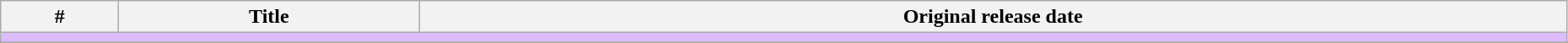<table class="wikitable" width="98%">
<tr>
<th>#</th>
<th>Title</th>
<th>Original release date</th>
</tr>
<tr>
<td colspan="150" bgcolor="#DCBCFF"></td>
</tr>
<tr>
</tr>
</table>
